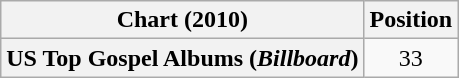<table class="wikitable plainrowheaders" style="text-align:center">
<tr>
<th scope="col">Chart (2010)</th>
<th scope="col">Position</th>
</tr>
<tr>
<th scope="row">US Top Gospel Albums (<em>Billboard</em>)</th>
<td>33</td>
</tr>
</table>
